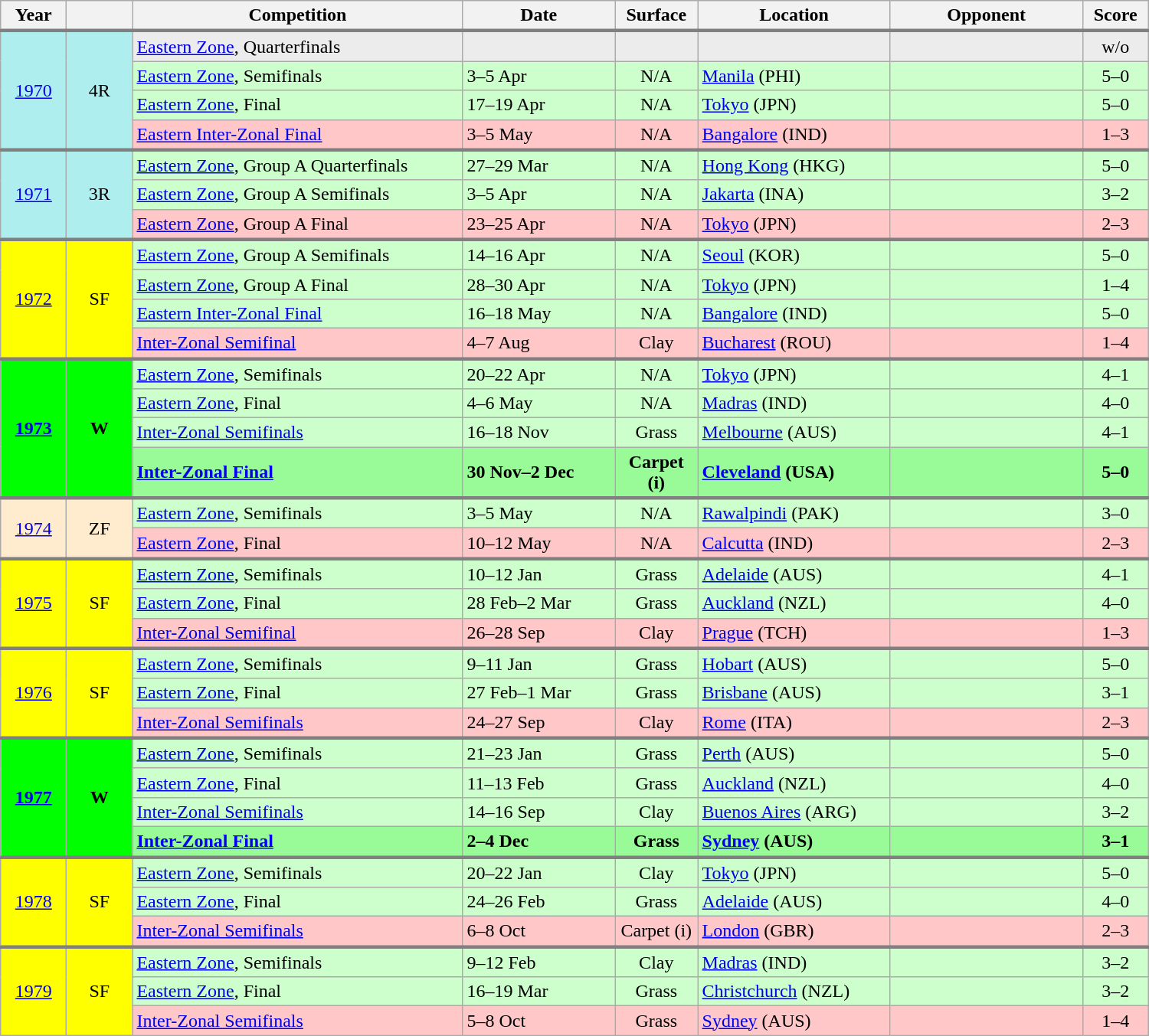<table class="wikitable">
<tr>
<th width="50">Year</th>
<th width="50"></th>
<th width="280">Competition</th>
<th width="125">Date</th>
<th width="65">Surface</th>
<th width="160">Location</th>
<th width="160">Opponent</th>
<th width="50">Score</th>
</tr>
<tr style="border-top:3px solid gray; background-color:#ececec">
<td align="center" rowspan="4" bgcolor="#afeeee"><a href='#'>1970</a></td>
<td align="center" rowspan="4" bgcolor="#afeeee">4R</td>
<td><a href='#'>Eastern Zone</a>, Quarterfinals</td>
<td></td>
<td align="center"></td>
<td></td>
<td></td>
<td align="center">w/o</td>
</tr>
<tr style="background-color:#ccffcc">
<td><a href='#'>Eastern Zone</a>, Semifinals</td>
<td>3–5 Apr</td>
<td align="center">N/A</td>
<td><a href='#'>Manila</a> (PHI)</td>
<td></td>
<td align="center">5–0</td>
</tr>
<tr style="background-color:#ccffcc">
<td><a href='#'>Eastern Zone</a>, Final</td>
<td>17–19 Apr</td>
<td align="center">N/A</td>
<td><a href='#'>Tokyo</a> (JPN)</td>
<td></td>
<td align="center">5–0</td>
</tr>
<tr style="background-color:#ffc7c7">
<td><a href='#'>Eastern Inter-Zonal Final</a></td>
<td>3–5 May</td>
<td align="center">N/A</td>
<td><a href='#'>Bangalore</a> (IND)</td>
<td></td>
<td align="center">1–3</td>
</tr>
<tr style="border-top:3px solid gray; background-color:#ccffcc">
<td align="center" rowspan="3" bgcolor="#afeeee"><a href='#'>1971</a></td>
<td align="center" rowspan="3" bgcolor="#afeeee">3R</td>
<td><a href='#'>Eastern Zone</a>, Group A Quarterfinals</td>
<td>27–29 Mar</td>
<td align="center">N/A</td>
<td><a href='#'>Hong Kong</a> (HKG)</td>
<td></td>
<td align="center">5–0</td>
</tr>
<tr style="background-color:#ccffcc">
<td><a href='#'>Eastern Zone</a>, Group A Semifinals</td>
<td>3–5 Apr</td>
<td align="center">N/A</td>
<td><a href='#'>Jakarta</a> (INA)</td>
<td></td>
<td align="center">3–2</td>
</tr>
<tr style="background-color:#ffc7c7">
<td><a href='#'>Eastern Zone</a>, Group A Final</td>
<td>23–25 Apr</td>
<td align="center">N/A</td>
<td><a href='#'>Tokyo</a> (JPN)</td>
<td></td>
<td align="center">2–3</td>
</tr>
<tr style="border-top:3px solid gray; background-color:#ccffcc">
<td align="center" rowspan="4" bgcolor="yellow"><a href='#'>1972</a></td>
<td align="center" rowspan="4" bgcolor="yellow">SF</td>
<td><a href='#'>Eastern Zone</a>, Group A Semifinals</td>
<td>14–16 Apr</td>
<td align="center">N/A</td>
<td><a href='#'>Seoul</a> (KOR)</td>
<td></td>
<td align="center">5–0</td>
</tr>
<tr style="background-color:#ccffcc">
<td><a href='#'>Eastern Zone</a>, Group A Final</td>
<td>28–30 Apr</td>
<td align="center">N/A</td>
<td><a href='#'>Tokyo</a> (JPN)</td>
<td></td>
<td align="center">1–4</td>
</tr>
<tr style="background-color:#ccffcc">
<td><a href='#'>Eastern Inter-Zonal Final</a></td>
<td>16–18 May</td>
<td align="center">N/A</td>
<td><a href='#'>Bangalore</a> (IND)</td>
<td></td>
<td align="center">5–0</td>
</tr>
<tr style="background-color:#ffc7c7">
<td><a href='#'>Inter-Zonal Semifinal</a></td>
<td>4–7 Aug</td>
<td align="center">Clay</td>
<td><a href='#'>Bucharest</a> (ROU)</td>
<td></td>
<td align="center">1–4</td>
</tr>
<tr style="border-top:3px solid gray; background-color:#ccffcc">
<td align="center" rowspan="4" bgcolor="00ff00"><strong><a href='#'>1973</a></strong></td>
<td align="center" rowspan="4" bgcolor="00ff00"><strong>W</strong></td>
<td><a href='#'>Eastern Zone</a>, Semifinals</td>
<td>20–22 Apr</td>
<td align="center">N/A</td>
<td><a href='#'>Tokyo</a> (JPN)</td>
<td></td>
<td align="center">4–1</td>
</tr>
<tr style="background-color:#ccffcc">
<td><a href='#'>Eastern Zone</a>, Final</td>
<td>4–6 May</td>
<td align="center">N/A</td>
<td><a href='#'>Madras</a> (IND)</td>
<td></td>
<td align="center">4–0</td>
</tr>
<tr style="background-color:#ccffcc">
<td><a href='#'>Inter-Zonal Semifinals</a></td>
<td>16–18 Nov</td>
<td align="center">Grass</td>
<td><a href='#'>Melbourne</a> (AUS)</td>
<td></td>
<td align="center">4–1</td>
</tr>
<tr style="background-color:#98fb98; font-weight:bold">
<td><strong><a href='#'>Inter-Zonal Final</a></strong></td>
<td>30 Nov–2 Dec</td>
<td align="center">Carpet (i)</td>
<td><a href='#'>Cleveland</a> (USA)</td>
<td></td>
<td align="center">5–0</td>
</tr>
<tr style="border-top:3px solid gray; background-color:#ccffcc">
<td align="center" rowspan="2" bgcolor="#ffebcd"><a href='#'>1974</a></td>
<td align="center" rowspan="2" bgcolor="#ffebcd">ZF</td>
<td><a href='#'>Eastern Zone</a>, Semifinals</td>
<td>3–5 May</td>
<td align="center">N/A</td>
<td><a href='#'>Rawalpindi</a> (PAK)</td>
<td></td>
<td align="center">3–0</td>
</tr>
<tr style="background-color:#ffc7c7">
<td><a href='#'>Eastern Zone</a>, Final</td>
<td>10–12 May</td>
<td align="center">N/A</td>
<td><a href='#'>Calcutta</a> (IND)</td>
<td></td>
<td align="center">2–3</td>
</tr>
<tr style="border-top:3px solid gray; background-color:#ccffcc">
<td align="center" rowspan="3" bgcolor="yellow"><a href='#'>1975</a></td>
<td align="center" rowspan="3" bgcolor="yellow">SF</td>
<td><a href='#'>Eastern Zone</a>, Semifinals</td>
<td>10–12 Jan</td>
<td align="center">Grass</td>
<td><a href='#'>Adelaide</a> (AUS)</td>
<td></td>
<td align="center">4–1</td>
</tr>
<tr style="background-color:#ccffcc">
<td><a href='#'>Eastern Zone</a>, Final</td>
<td>28 Feb–2 Mar</td>
<td align="center">Grass</td>
<td><a href='#'>Auckland</a> (NZL)</td>
<td></td>
<td align="center">4–0</td>
</tr>
<tr style="background-color:#ffc7c7">
<td><a href='#'>Inter-Zonal Semifinal</a></td>
<td>26–28 Sep</td>
<td align="center">Clay</td>
<td><a href='#'>Prague</a> (TCH)</td>
<td></td>
<td align="center">1–3</td>
</tr>
<tr style="border-top:3px solid gray; background-color:#ccffcc">
<td align="center" rowspan="3" bgcolor="yellow"><a href='#'>1976</a></td>
<td align="center" rowspan="3" bgcolor="yellow">SF</td>
<td><a href='#'>Eastern Zone</a>, Semifinals</td>
<td>9–11 Jan</td>
<td align="center">Grass</td>
<td><a href='#'>Hobart</a> (AUS)</td>
<td></td>
<td align="center">5–0</td>
</tr>
<tr style="background-color:#ccffcc">
<td><a href='#'>Eastern Zone</a>, Final</td>
<td>27 Feb–1 Mar</td>
<td align="center">Grass</td>
<td><a href='#'>Brisbane</a> (AUS)</td>
<td></td>
<td align="center">3–1</td>
</tr>
<tr style="background-color:#ffc7c7">
<td><a href='#'>Inter-Zonal Semifinals</a></td>
<td>24–27 Sep</td>
<td align="center">Clay</td>
<td><a href='#'>Rome</a> (ITA)</td>
<td></td>
<td align="center">2–3</td>
</tr>
<tr style="border-top:3px solid gray; background-color:#ccffcc">
<td align="center" rowspan="4" bgcolor="#00ff00"><strong><a href='#'>1977</a></strong></td>
<td align="center" rowspan="4" bgcolor="#00ff00"><strong>W</strong></td>
<td><a href='#'>Eastern Zone</a>, Semifinals</td>
<td>21–23 Jan</td>
<td align="center">Grass</td>
<td><a href='#'>Perth</a> (AUS)</td>
<td></td>
<td align="center">5–0</td>
</tr>
<tr style="background-color:#ccffcc">
<td><a href='#'>Eastern Zone</a>, Final</td>
<td>11–13 Feb</td>
<td align="center">Grass</td>
<td><a href='#'>Auckland</a> (NZL)</td>
<td></td>
<td align="center">4–0</td>
</tr>
<tr style="background-color:#ccffcc">
<td><a href='#'>Inter-Zonal Semifinals</a></td>
<td>14–16 Sep</td>
<td align="center">Clay</td>
<td><a href='#'>Buenos Aires</a> (ARG)</td>
<td></td>
<td align="center">3–2</td>
</tr>
<tr style="background-color:#98fb98; font-weight:bold">
<td><strong><a href='#'>Inter-Zonal Final</a></strong></td>
<td>2–4 Dec</td>
<td align="center">Grass</td>
<td><a href='#'>Sydney</a> (AUS)</td>
<td></td>
<td align="center">3–1</td>
</tr>
<tr style="border-top:3px solid gray; background-color:#ccffcc">
<td align="center" rowspan="3" bgcolor="yellow"><a href='#'>1978</a></td>
<td align="center" rowspan="3" bgcolor="yellow">SF</td>
<td><a href='#'>Eastern Zone</a>, Semifinals</td>
<td>20–22 Jan</td>
<td align="center">Clay</td>
<td><a href='#'>Tokyo</a> (JPN)</td>
<td></td>
<td align="center">5–0</td>
</tr>
<tr style="background-color:#ccffcc">
<td><a href='#'>Eastern Zone</a>, Final</td>
<td>24–26 Feb</td>
<td align="center">Grass</td>
<td><a href='#'>Adelaide</a> (AUS)</td>
<td></td>
<td align="center">4–0</td>
</tr>
<tr style="background-color:#ffc7c7">
<td><a href='#'>Inter-Zonal Semifinals</a></td>
<td>6–8 Oct</td>
<td align="center">Carpet (i)</td>
<td><a href='#'>London</a> (GBR)</td>
<td></td>
<td align="center">2–3</td>
</tr>
<tr style="border-top:3px solid gray; background-color:#ccffcc">
<td align="center" rowspan="3" bgcolor="yellow"><a href='#'>1979</a></td>
<td align="center" rowspan="3" bgcolor="yellow">SF</td>
<td><a href='#'>Eastern Zone</a>, Semifinals</td>
<td>9–12 Feb</td>
<td align="center">Clay</td>
<td><a href='#'>Madras</a> (IND)</td>
<td></td>
<td align="center">3–2</td>
</tr>
<tr style="background-color:#ccffcc">
<td><a href='#'>Eastern Zone</a>, Final</td>
<td>16–19 Mar</td>
<td align="center">Grass</td>
<td><a href='#'>Christchurch</a> (NZL)</td>
<td></td>
<td align="center">3–2</td>
</tr>
<tr style="background-color:#ffc7c7">
<td><a href='#'>Inter-Zonal Semifinals</a></td>
<td>5–8 Oct</td>
<td align="center">Grass</td>
<td><a href='#'>Sydney</a> (AUS)</td>
<td></td>
<td align="center">1–4</td>
</tr>
</table>
